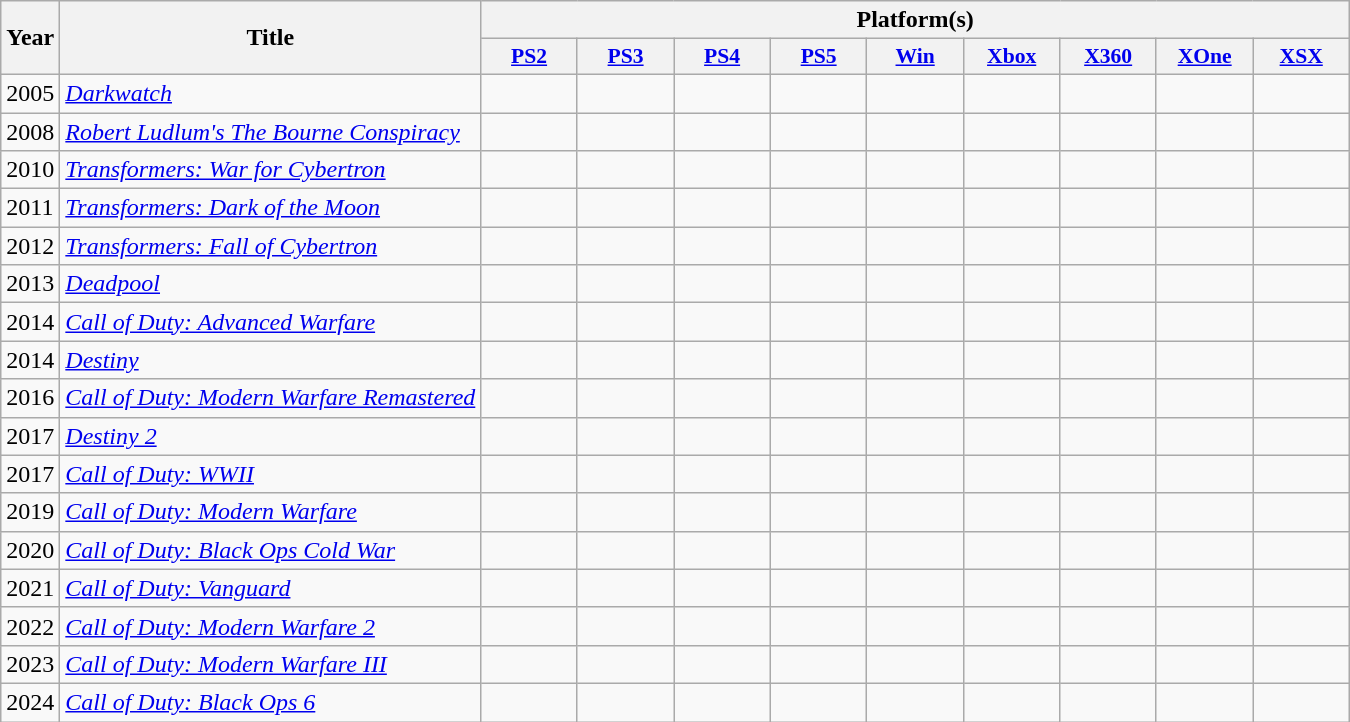<table class="wikitable">
<tr>
<th rowspan="2">Year</th>
<th rowspan="2">Title</th>
<th colspan="9">Platform(s)</th>
</tr>
<tr>
<th style="width:4em; font-size:90%"><a href='#'>PS2</a></th>
<th style="width:4em; font-size:90%"><a href='#'>PS3</a></th>
<th style="width:4em; font-size:90%"><a href='#'>PS4</a></th>
<th style="width:4em; font-size:90%"><a href='#'>PS5</a></th>
<th style="width:4em; font-size:90%"><a href='#'>Win</a></th>
<th style="width:4em; font-size:90%"><a href='#'>Xbox</a></th>
<th style="width:4em; font-size:90%"><a href='#'>X360</a></th>
<th style="width:4em; font-size:90%"><a href='#'>XOne</a></th>
<th style="width:4em; font-size:90%"><a href='#'>XSX</a></th>
</tr>
<tr>
<td>2005</td>
<td><em><a href='#'>Darkwatch</a></em></td>
<td></td>
<td></td>
<td></td>
<td></td>
<td></td>
<td></td>
<td></td>
<td></td>
<td></td>
</tr>
<tr>
<td>2008</td>
<td><em><a href='#'>Robert Ludlum's The Bourne Conspiracy</a></em></td>
<td></td>
<td></td>
<td></td>
<td></td>
<td></td>
<td></td>
<td></td>
<td></td>
<td></td>
</tr>
<tr>
<td>2010</td>
<td><em><a href='#'>Transformers: War for Cybertron</a></em></td>
<td></td>
<td></td>
<td></td>
<td></td>
<td></td>
<td></td>
<td></td>
<td></td>
<td></td>
</tr>
<tr>
<td>2011</td>
<td><em><a href='#'>Transformers: Dark of the Moon</a></em></td>
<td></td>
<td></td>
<td></td>
<td></td>
<td></td>
<td></td>
<td></td>
<td></td>
<td></td>
</tr>
<tr>
<td>2012</td>
<td><em><a href='#'>Transformers: Fall of Cybertron</a></em></td>
<td></td>
<td></td>
<td></td>
<td></td>
<td></td>
<td></td>
<td></td>
<td></td>
<td></td>
</tr>
<tr>
<td>2013</td>
<td><em><a href='#'>Deadpool</a></em></td>
<td></td>
<td></td>
<td></td>
<td></td>
<td></td>
<td></td>
<td></td>
<td></td>
<td></td>
</tr>
<tr>
<td>2014</td>
<td><em><a href='#'>Call of Duty: Advanced Warfare</a></em></td>
<td></td>
<td></td>
<td></td>
<td></td>
<td></td>
<td></td>
<td></td>
<td></td>
<td></td>
</tr>
<tr>
<td>2014</td>
<td><em><a href='#'>Destiny</a></em></td>
<td></td>
<td></td>
<td></td>
<td></td>
<td></td>
<td></td>
<td></td>
<td></td>
<td></td>
</tr>
<tr>
<td>2016</td>
<td><em><a href='#'>Call of Duty: Modern Warfare Remastered</a></em></td>
<td></td>
<td></td>
<td></td>
<td></td>
<td></td>
<td></td>
<td></td>
<td></td>
<td></td>
</tr>
<tr>
<td>2017</td>
<td><em><a href='#'>Destiny 2</a></em></td>
<td></td>
<td></td>
<td></td>
<td></td>
<td></td>
<td></td>
<td></td>
<td></td>
<td></td>
</tr>
<tr>
<td>2017</td>
<td><em><a href='#'>Call of Duty: WWII</a></em></td>
<td></td>
<td></td>
<td></td>
<td></td>
<td></td>
<td></td>
<td></td>
<td></td>
<td></td>
</tr>
<tr>
<td>2019</td>
<td><em><a href='#'>Call of Duty: Modern Warfare</a></em></td>
<td></td>
<td></td>
<td></td>
<td></td>
<td></td>
<td></td>
<td></td>
<td></td>
<td></td>
</tr>
<tr>
<td>2020</td>
<td><em><a href='#'>Call of Duty: Black Ops Cold War</a></em></td>
<td></td>
<td></td>
<td></td>
<td></td>
<td></td>
<td></td>
<td></td>
<td></td>
<td></td>
</tr>
<tr>
<td>2021</td>
<td><em><a href='#'>Call of Duty: Vanguard</a></em></td>
<td></td>
<td></td>
<td></td>
<td></td>
<td></td>
<td></td>
<td></td>
<td></td>
<td></td>
</tr>
<tr>
<td>2022</td>
<td><em><a href='#'>Call of Duty: Modern Warfare 2</a></em></td>
<td></td>
<td></td>
<td></td>
<td></td>
<td></td>
<td></td>
<td></td>
<td></td>
<td></td>
</tr>
<tr>
<td>2023</td>
<td><em><a href='#'>Call of Duty: Modern Warfare III</a></em></td>
<td></td>
<td></td>
<td></td>
<td></td>
<td></td>
<td></td>
<td></td>
<td></td>
<td></td>
</tr>
<tr>
<td>2024</td>
<td><em><a href='#'>Call of Duty: Black Ops 6</a></em></td>
<td></td>
<td></td>
<td></td>
<td></td>
<td></td>
<td></td>
<td></td>
<td></td>
<td></td>
</tr>
</table>
